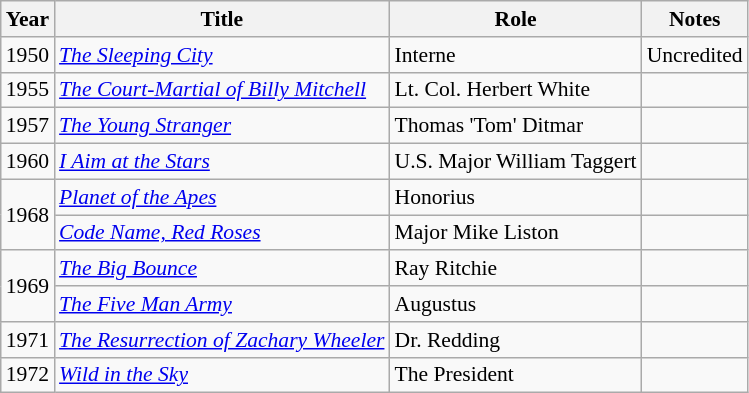<table class="wikitable" style="font-size: 90%;">
<tr>
<th>Year</th>
<th>Title</th>
<th>Role</th>
<th>Notes</th>
</tr>
<tr>
<td>1950</td>
<td><em><a href='#'>The Sleeping City</a></em></td>
<td>Interne</td>
<td>Uncredited</td>
</tr>
<tr>
<td>1955</td>
<td><em><a href='#'>The Court-Martial of Billy Mitchell</a></em></td>
<td>Lt. Col. Herbert White</td>
<td></td>
</tr>
<tr>
<td>1957</td>
<td><em><a href='#'>The Young Stranger</a></em></td>
<td>Thomas 'Tom' Ditmar</td>
<td></td>
</tr>
<tr>
<td>1960</td>
<td><em><a href='#'>I Aim at the Stars</a></em></td>
<td>U.S. Major William Taggert</td>
<td></td>
</tr>
<tr>
<td rowspan="2">1968</td>
<td><em><a href='#'>Planet of the Apes</a></em></td>
<td>Honorius</td>
<td></td>
</tr>
<tr>
<td><em><a href='#'>Code Name, Red Roses</a></em></td>
<td>Major Mike Liston</td>
<td></td>
</tr>
<tr>
<td rowspan="2">1969</td>
<td><em><a href='#'>The Big Bounce</a></em></td>
<td>Ray Ritchie</td>
<td></td>
</tr>
<tr>
<td><em><a href='#'>The Five Man Army</a></em></td>
<td>Augustus</td>
<td></td>
</tr>
<tr>
<td>1971</td>
<td><em><a href='#'>The Resurrection of Zachary Wheeler</a></em></td>
<td>Dr. Redding</td>
<td></td>
</tr>
<tr>
<td>1972</td>
<td><em><a href='#'>Wild in the Sky</a></em></td>
<td>The President</td>
<td></td>
</tr>
</table>
